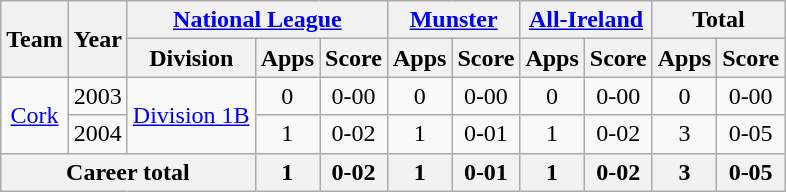<table class="wikitable" style="text-align:center">
<tr>
<th rowspan="2">Team</th>
<th rowspan="2">Year</th>
<th colspan="3"><a href='#'>National League</a></th>
<th colspan="2"><a href='#'>Munster</a></th>
<th colspan="2"><a href='#'>All-Ireland</a></th>
<th colspan="2">Total</th>
</tr>
<tr>
<th>Division</th>
<th>Apps</th>
<th>Score</th>
<th>Apps</th>
<th>Score</th>
<th>Apps</th>
<th>Score</th>
<th>Apps</th>
<th>Score</th>
</tr>
<tr>
<td rowspan="2"><a href='#'>Cork</a></td>
<td>2003</td>
<td rowspan="2"><a href='#'>Division 1B</a></td>
<td>0</td>
<td>0-00</td>
<td>0</td>
<td>0-00</td>
<td>0</td>
<td>0-00</td>
<td>0</td>
<td>0-00</td>
</tr>
<tr>
<td>2004</td>
<td>1</td>
<td>0-02</td>
<td>1</td>
<td>0-01</td>
<td>1</td>
<td>0-02</td>
<td>3</td>
<td>0-05</td>
</tr>
<tr>
<th colspan="3">Career total</th>
<th>1</th>
<th>0-02</th>
<th>1</th>
<th>0-01</th>
<th>1</th>
<th>0-02</th>
<th>3</th>
<th>0-05</th>
</tr>
</table>
